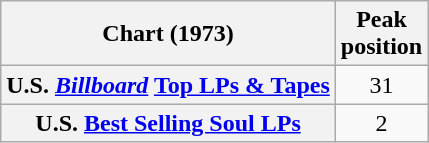<table class="wikitable sortable plainrowheaders">
<tr>
<th scope="col">Chart (1973)</th>
<th scope="col">Peak<br>position</th>
</tr>
<tr>
<th scope="row">U.S. <em><a href='#'>Billboard</a></em> <a href='#'>Top LPs & Tapes</a></th>
<td align="center">31</td>
</tr>
<tr>
<th scope="row">U.S. <a href='#'>Best Selling Soul LPs</a></th>
<td align="center">2</td>
</tr>
</table>
